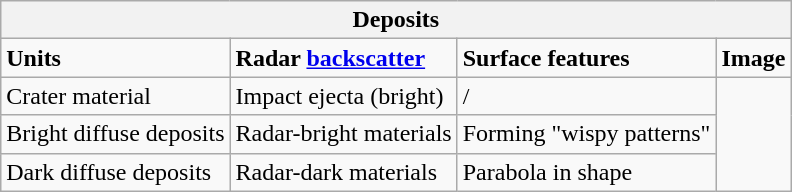<table class="wikitable">
<tr>
<th colspan="4">Deposits</th>
</tr>
<tr>
<td><strong>Units</strong></td>
<td><strong>Radar <a href='#'>backscatter</a></strong></td>
<td><strong>Surface features</strong></td>
<td><strong>Image</strong></td>
</tr>
<tr>
<td>Crater material</td>
<td>Impact ejecta (bright)</td>
<td>/</td>
<td rowspan="3"></td>
</tr>
<tr>
<td>Bright diffuse deposits</td>
<td>Radar-bright materials</td>
<td>Forming "wispy patterns"</td>
</tr>
<tr>
<td>Dark diffuse deposits</td>
<td>Radar-dark materials</td>
<td>Parabola in shape</td>
</tr>
</table>
